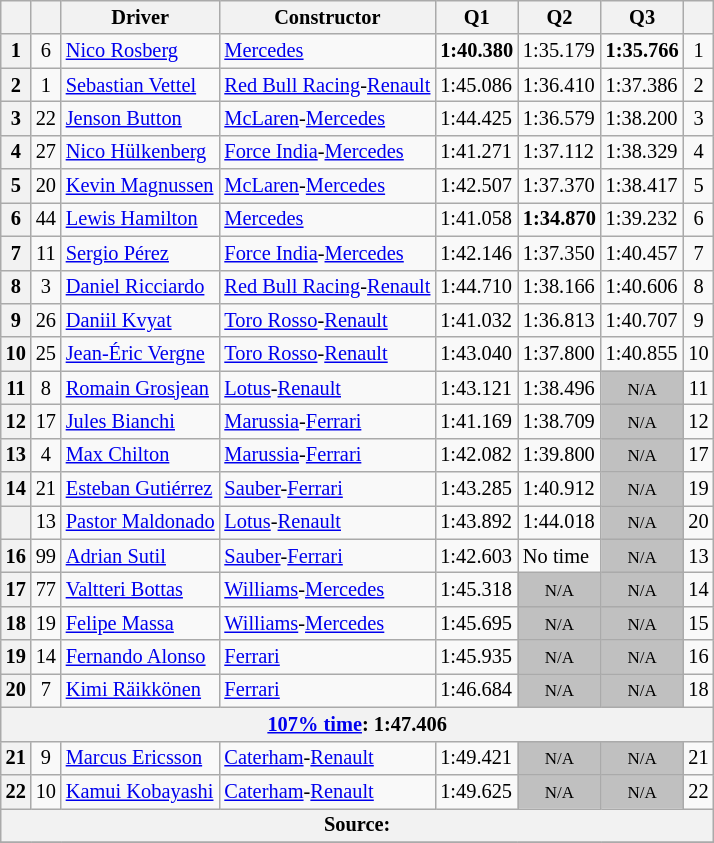<table class="wikitable sortable" style="font-size:85%">
<tr>
<th scope="col"></th>
<th scope="col"></th>
<th scope="col">Driver</th>
<th scope="col">Constructor</th>
<th scope="col">Q1</th>
<th scope="col">Q2</th>
<th scope="col">Q3</th>
<th scope="col"></th>
</tr>
<tr>
<th scope="row">1</th>
<td align="center">6</td>
<td data-sort-value="ROS"> <a href='#'>Nico Rosberg</a></td>
<td><a href='#'>Mercedes</a></td>
<td><strong>1:40.380</strong></td>
<td>1:35.179</td>
<td><strong>1:35.766</strong></td>
<td align="center">1</td>
</tr>
<tr>
<th scope="row">2</th>
<td align="center">1</td>
<td data-sort-value="VET"> <a href='#'>Sebastian Vettel</a></td>
<td><a href='#'>Red Bull Racing</a>-<a href='#'>Renault</a></td>
<td>1:45.086</td>
<td>1:36.410</td>
<td>1:37.386</td>
<td align="center">2</td>
</tr>
<tr>
<th scope="row">3</th>
<td align="center">22</td>
<td data-sort-value="BUT"> <a href='#'>Jenson Button</a></td>
<td><a href='#'>McLaren</a>-<a href='#'>Mercedes</a></td>
<td>1:44.425</td>
<td>1:36.579</td>
<td>1:38.200</td>
<td align="center">3</td>
</tr>
<tr>
<th scope="row">4</th>
<td align="center">27</td>
<td data-sort-value="HUL"> <a href='#'>Nico Hülkenberg</a></td>
<td><a href='#'>Force India</a>-<a href='#'>Mercedes</a></td>
<td>1:41.271</td>
<td>1:37.112</td>
<td>1:38.329</td>
<td align="center">4</td>
</tr>
<tr>
<th scope="row">5</th>
<td align="center">20</td>
<td data-sort-value="MAG"> <a href='#'>Kevin Magnussen</a></td>
<td><a href='#'>McLaren</a>-<a href='#'>Mercedes</a></td>
<td>1:42.507</td>
<td>1:37.370</td>
<td>1:38.417</td>
<td align="center">5</td>
</tr>
<tr>
<th scope="row">6</th>
<td align="center">44</td>
<td data-sort-value="HAM"> <a href='#'>Lewis Hamilton</a></td>
<td><a href='#'>Mercedes</a></td>
<td>1:41.058</td>
<td><strong>1:34.870</strong></td>
<td>1:39.232</td>
<td align="center">6</td>
</tr>
<tr>
<th scope="row">7</th>
<td align="center">11</td>
<td data-sort-value="PER"> <a href='#'>Sergio Pérez</a></td>
<td><a href='#'>Force India</a>-<a href='#'>Mercedes</a></td>
<td>1:42.146</td>
<td>1:37.350</td>
<td>1:40.457</td>
<td align="center">7</td>
</tr>
<tr>
<th scope="row">8</th>
<td align="center">3</td>
<td data-sort-value="RIC"> <a href='#'>Daniel Ricciardo</a></td>
<td><a href='#'>Red Bull Racing</a>-<a href='#'>Renault</a></td>
<td>1:44.710</td>
<td>1:38.166</td>
<td>1:40.606</td>
<td align="center">8</td>
</tr>
<tr>
<th scope="row">9</th>
<td align="center">26</td>
<td data-sort-value="KVY"> <a href='#'>Daniil Kvyat</a></td>
<td><a href='#'>Toro Rosso</a>-<a href='#'>Renault</a></td>
<td>1:41.032</td>
<td>1:36.813</td>
<td>1:40.707</td>
<td align="center">9</td>
</tr>
<tr>
<th scope="row">10</th>
<td align="center">25</td>
<td data-sort-value="VER"> <a href='#'>Jean-Éric Vergne</a></td>
<td><a href='#'>Toro Rosso</a>-<a href='#'>Renault</a></td>
<td>1:43.040</td>
<td>1:37.800</td>
<td>1:40.855</td>
<td align="center">10</td>
</tr>
<tr>
<th scope="row">11</th>
<td align="center">8</td>
<td data-sort-value="GRO"> <a href='#'>Romain Grosjean</a></td>
<td><a href='#'>Lotus</a>-<a href='#'>Renault</a></td>
<td>1:43.121</td>
<td>1:38.496</td>
<td style="background: silver" align="center" data-sort-value="11"><small>N/A</small></td>
<td align="center">11</td>
</tr>
<tr>
<th scope="row">12</th>
<td align="center">17</td>
<td data-sort-value="BIA"> <a href='#'>Jules Bianchi</a></td>
<td><a href='#'>Marussia</a>-<a href='#'>Ferrari</a></td>
<td>1:41.169</td>
<td>1:38.709</td>
<td style="background: silver" align="center" data-sort-value="12"><small>N/A</small></td>
<td align="center">12</td>
</tr>
<tr>
<th scope="row">13</th>
<td align="center">4</td>
<td data-sort-value="CHI"> <a href='#'>Max Chilton</a></td>
<td><a href='#'>Marussia</a>-<a href='#'>Ferrari</a></td>
<td>1:42.082</td>
<td>1:39.800</td>
<td style="background: silver" align="center" data-sort-value="13"><small>N/A</small></td>
<td align="center">17</td>
</tr>
<tr>
<th scope="row">14</th>
<td align="center">21</td>
<td data-sort-value="GUT"> <a href='#'>Esteban Gutiérrez</a></td>
<td><a href='#'>Sauber</a>-<a href='#'>Ferrari</a></td>
<td>1:43.285</td>
<td>1:40.912</td>
<td style="background: silver" align="center" data-sort-value="14"><small>N/A</small></td>
<td align="center">19</td>
</tr>
<tr>
<th scope="row" data-sort-value="23"></th>
<td align="center">13</td>
<td data-sort-value="MAL"> <a href='#'>Pastor Maldonado</a></td>
<td><a href='#'>Lotus</a>-<a href='#'>Renault</a></td>
<td>1:43.892</td>
<td>1:44.018</td>
<td style="background: silver" align="center" data-sort-value="15"><small>N/A</small></td>
<td align="center">20</td>
</tr>
<tr>
<th scope="row">16</th>
<td align="center">99</td>
<td data-sort-value="SUT"> <a href='#'>Adrian Sutil</a></td>
<td><a href='#'>Sauber</a>-<a href='#'>Ferrari</a></td>
<td>1:42.603</td>
<td>No time</td>
<td style="background: silver" align="center" data-sort-value="16"><small>N/A</small></td>
<td align="center">13</td>
</tr>
<tr>
<th scope="row">17</th>
<td align="center">77</td>
<td data-sort-value="BOT"> <a href='#'>Valtteri Bottas</a></td>
<td><a href='#'>Williams</a>-<a href='#'>Mercedes</a></td>
<td>1:45.318</td>
<td style="background: silver" align="center" data-sort-value="17"><small>N/A</small></td>
<td style="background: silver" align="center" data-sort-value="17"><small>N/A</small></td>
<td align="center">14</td>
</tr>
<tr>
<th scope="row">18</th>
<td align="center">19</td>
<td data-sort-value="MAS"> <a href='#'>Felipe Massa</a></td>
<td><a href='#'>Williams</a>-<a href='#'>Mercedes</a></td>
<td>1:45.695</td>
<td style="background: silver" align="center" data-sort-value="18"><small>N/A</small></td>
<td style="background: silver" align="center" data-sort-value="18"><small>N/A</small></td>
<td align="center">15</td>
</tr>
<tr>
<th scope="row">19</th>
<td align="center">14</td>
<td data-sort-value="ALO"> <a href='#'>Fernando Alonso</a></td>
<td><a href='#'>Ferrari</a></td>
<td>1:45.935</td>
<td style="background: silver" align="center" data-sort-value="19"><small>N/A</small></td>
<td style="background: silver" align="center" data-sort-value="19"><small>N/A</small></td>
<td align="center">16</td>
</tr>
<tr>
<th scope="row">20</th>
<td align="center">7</td>
<td data-sort-value="RAI"> <a href='#'>Kimi Räikkönen</a></td>
<td><a href='#'>Ferrari</a></td>
<td>1:46.684</td>
<td style="background: silver" align="center" data-sort-value="20"><small>N/A</small></td>
<td style="background: silver" align="center" data-sort-value="20"><small>N/A</small></td>
<td align="center">18</td>
</tr>
<tr class="sortbottom">
<th colspan="8"><a href='#'>107% time</a>: 1:47.406</th>
</tr>
<tr>
<th scope="row">21</th>
<td align="center">9</td>
<td data-sort-value="ERI"> <a href='#'>Marcus Ericsson</a></td>
<td><a href='#'>Caterham</a>-<a href='#'>Renault</a></td>
<td>1:49.421</td>
<td style="background: silver" align="center" data-sort-value="21"><small>N/A</small></td>
<td style="background: silver" align="center" data-sort-value="21"><small>N/A</small></td>
<td align="center">21</td>
</tr>
<tr>
<th scope="row">22</th>
<td align="center">10</td>
<td data-sort-value="KOB"> <a href='#'>Kamui Kobayashi</a></td>
<td><a href='#'>Caterham</a>-<a href='#'>Renault</a></td>
<td>1:49.625</td>
<td style="background: silver" align="center" data-sort-value="22"><small>N/A</small></td>
<td style="background: silver" align="center" data-sort-value="22"><small>N/A</small></td>
<td align="center">22</td>
</tr>
<tr class="sortbottom">
<th colspan="8">Source:</th>
</tr>
<tr>
</tr>
</table>
